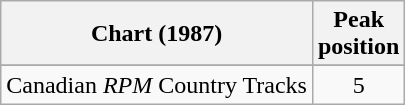<table class="wikitable sortable">
<tr>
<th align="left">Chart (1987)</th>
<th align="center">Peak<br>position</th>
</tr>
<tr>
</tr>
<tr>
<td align="lefT">Canadian <em>RPM</em> Country Tracks</td>
<td align="center">5</td>
</tr>
</table>
